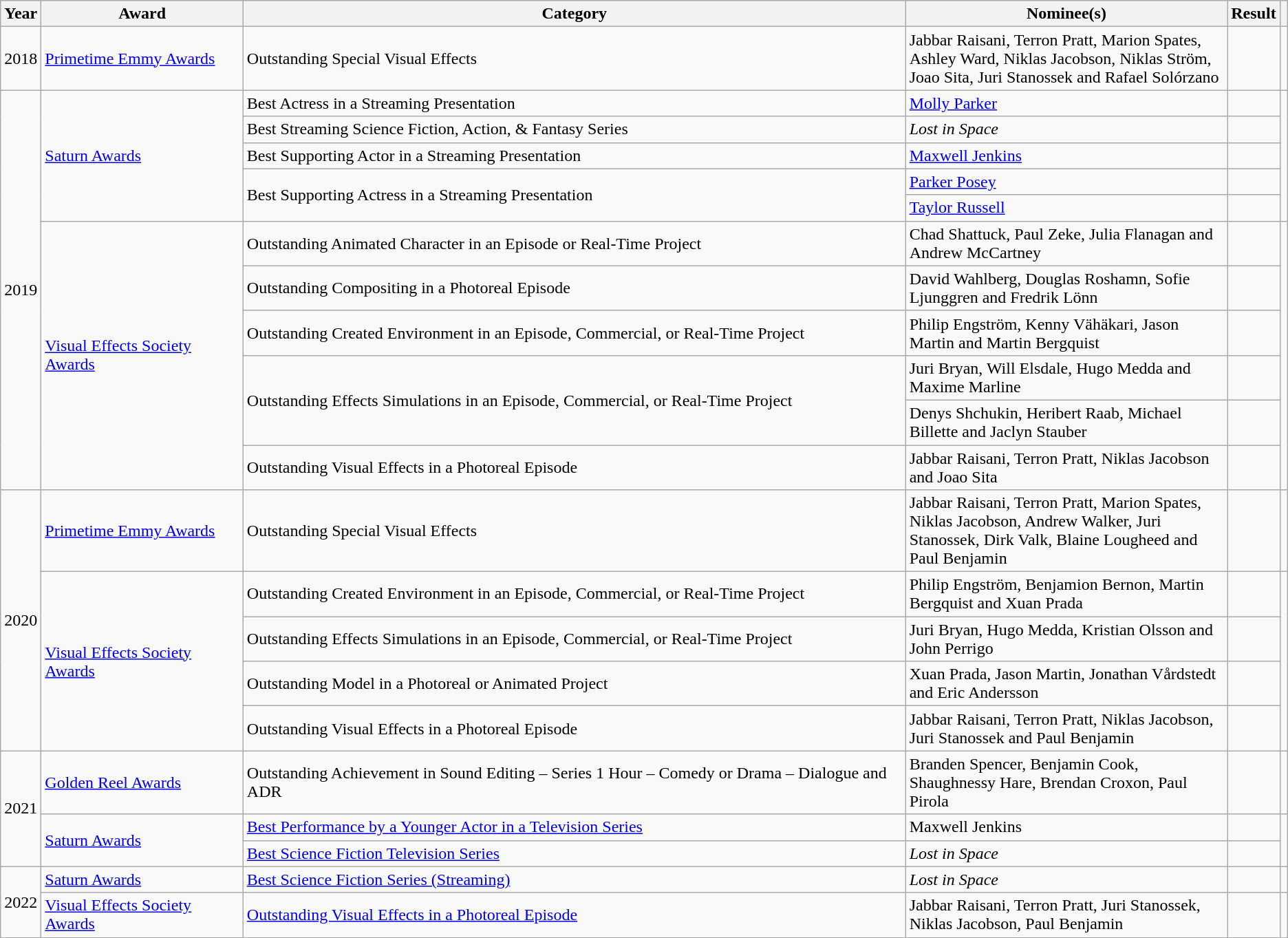<table class="wikitable plainrowheaders sortable">
<tr>
<th scope="col">Year</th>
<th scope="col">Award</th>
<th scope="col">Category</th>
<th scope="col" width="25%">Nominee(s)</th>
<th scope="col">Result</th>
<th scope="col" class="unsortable"></th>
</tr>
<tr>
<td scope="row">2018</td>
<td><a href='#'>Primetime Emmy Awards</a></td>
<td>Outstanding Special Visual Effects</td>
<td data-sort-value="Raisani, Jabbar, Terron Pratt, Marion Spates, Ashley Ward, Niklas Jacobson, Niklas Ström">Jabbar Raisani, Terron Pratt, Marion Spates, Ashley Ward, Niklas Jacobson, Niklas Ström, Joao Sita, Juri Stanossek and Rafael Solórzano </td>
<td></td>
<td style="text-align: center;"></td>
</tr>
<tr>
<td scope="row" rowspan="11">2019</td>
<td rowspan="5"><a href='#'>Saturn Awards</a></td>
<td>Best Actress in a Streaming Presentation</td>
<td data-sort-value="Parker, Molly"><a href='#'>Molly Parker</a></td>
<td></td>
<td rowspan="5" style="text-align: center;"></td>
</tr>
<tr>
<td>Best Streaming Science Fiction, Action, & Fantasy Series</td>
<td><em>Lost in Space</em></td>
<td></td>
</tr>
<tr>
<td>Best Supporting Actor in a Streaming Presentation</td>
<td data-sort-value="Jenkins, Maxwell"><a href='#'>Maxwell Jenkins</a></td>
<td></td>
</tr>
<tr>
<td rowspan="2">Best Supporting Actress in a Streaming Presentation</td>
<td data-sort-value="Posey, Parker"><a href='#'>Parker Posey</a></td>
<td></td>
</tr>
<tr>
<td data-sort-value="Russell, Taylor"><a href='#'>Taylor Russell</a></td>
<td></td>
</tr>
<tr>
<td rowspan="6"><a href='#'>Visual Effects Society Awards</a></td>
<td>Outstanding Animated Character in an Episode or Real-Time Project</td>
<td data-sort-value="Shattuck, Chad, Paul Zeke, Julia Flanagan and Andrew McCartney">Chad Shattuck, Paul Zeke, Julia Flanagan and Andrew McCartney </td>
<td></td>
<td style="text-align: center;" rowspan="6"></td>
</tr>
<tr>
<td>Outstanding Compositing in a Photoreal Episode</td>
<td data-sort-value="Wahlberg, David, Douglas Roshamn, Sofie Ljunggren and Fredrik Lönn">David Wahlberg, Douglas Roshamn, Sofie Ljunggren and Fredrik Lönn </td>
<td></td>
</tr>
<tr>
<td>Outstanding Created Environment in an Episode, Commercial, or Real-Time Project</td>
<td data-sort-value="Engstrom, Philip, Kenny Vähäkari, Jason Martin and Martin Bergquist">Philip Engström, Kenny Vähäkari, Jason Martin and Martin Bergquist </td>
<td></td>
</tr>
<tr>
<td rowspan="2">Outstanding Effects Simulations in an Episode, Commercial, or Real-Time Project</td>
<td data-sort-value="Bryan, Juri, Will Elsdale, Hugo Medda and Maxime Marline">Juri Bryan, Will Elsdale, Hugo Medda and Maxime Marline </td>
<td></td>
</tr>
<tr>
<td data-sort-value="Shchukin, Denys, Heribert Raab, Michael Billette and Jaclyn Stauber">Denys Shchukin, Heribert Raab, Michael Billette and Jaclyn Stauber </td>
<td></td>
</tr>
<tr>
<td>Outstanding Visual Effects in a Photoreal Episode</td>
<td data-sort-value="Raisani, Jabbar, Terron Pratt, Niklas Jacobson and Joao Sita">Jabbar Raisani, Terron Pratt, Niklas Jacobson and Joao Sita </td>
<td></td>
</tr>
<tr>
<td rowspan="5">2020</td>
<td><a href='#'>Primetime Emmy Awards</a></td>
<td>Outstanding Special Visual Effects</td>
<td data-sort-value="Raisani, Jabbar, Terron Pratt, Marion Spates, Niklas Jacobson, Andrew Walker, Juri Stanossek, Dirk Valk, Blaine Lougheed and Paul Benjamin">Jabbar Raisani, Terron Pratt, Marion Spates, Niklas Jacobson, Andrew Walker, Juri Stanossek, Dirk Valk, Blaine Lougheed and Paul Benjamin </td>
<td></td>
<td style="text-align: center;"></td>
</tr>
<tr>
<td rowspan="4"><a href='#'>Visual Effects Society Awards</a></td>
<td>Outstanding Created Environment in an Episode, Commercial, or Real-Time Project</td>
<td data-sort-value="Engstrom, Philip, Benjamion Bernon, Martin Bergquist and Xuan Prada">Philip Engström, Benjamion Bernon, Martin Bergquist and Xuan Prada </td>
<td></td>
<td rowspan="4" style="text-align: center;"></td>
</tr>
<tr>
<td>Outstanding Effects Simulations in an Episode, Commercial, or Real-Time Project</td>
<td data-sort-value="Bryan, Juri, Hugo Medda, Kristian Olsson and John Perrigo">Juri Bryan, Hugo Medda, Kristian Olsson and John Perrigo </td>
<td></td>
</tr>
<tr>
<td>Outstanding Model in a Photoreal or Animated Project</td>
<td data-sort-value="Prada, Xuan, Jason Martin, Jonathan Vårdstedt and Eric Andersson">Xuan Prada, Jason Martin, Jonathan Vårdstedt and Eric Andersson </td>
<td></td>
</tr>
<tr>
<td>Outstanding Visual Effects in a Photoreal Episode</td>
<td data-sort-value="Raisani, Jabbar, Terron Pratt, Niklas Jacobson, Juri Stanossek and Paul Benjamin">Jabbar Raisani, Terron Pratt, Niklas Jacobson, Juri Stanossek and Paul Benjamin </td>
<td></td>
</tr>
<tr>
<td rowspan="3" scope="row">2021</td>
<td><a href='#'>Golden Reel Awards</a></td>
<td>Outstanding Achievement in Sound Editing – Series 1 Hour – Comedy or Drama – Dialogue and ADR</td>
<td data-sort-value="Spencer, Branden, Benjamin Cook">Branden Spencer, Benjamin Cook, Shaughnessy Hare, Brendan Croxon, Paul Pirola </td>
<td></td>
<td style="text-align: center;"></td>
</tr>
<tr>
<td rowspan="2"><a href='#'>Saturn Awards</a></td>
<td><a href='#'>Best Performance by a Younger Actor in a Television Series</a></td>
<td data-sort-value="Jenkins, Maxwell">Maxwell Jenkins</td>
<td></td>
<td rowspan="2"></td>
</tr>
<tr>
<td><a href='#'>Best Science Fiction Television Series</a></td>
<td><em>Lost in Space</em></td>
<td></td>
</tr>
<tr>
<td rowspan="2">2022</td>
<td><a href='#'>Saturn Awards</a></td>
<td><a href='#'>Best Science Fiction Series (Streaming)</a></td>
<td><em>Lost in Space</em></td>
<td></td>
<td style="text-align:center;"></td>
</tr>
<tr>
<td><a href='#'>Visual Effects Society Awards</a></td>
<td><a href='#'>Outstanding Visual Effects in a Photoreal Episode</a></td>
<td data-sort-value="Raisani, Jabbar, Terron Pratt, Juri Stanossek, Niklas Jacobson, Paul Benjamin">Jabbar Raisani, Terron Pratt, Juri Stanossek, Niklas Jacobson, Paul Benjamin </td>
<td></td>
<td style="text-align:center;"></td>
</tr>
</table>
